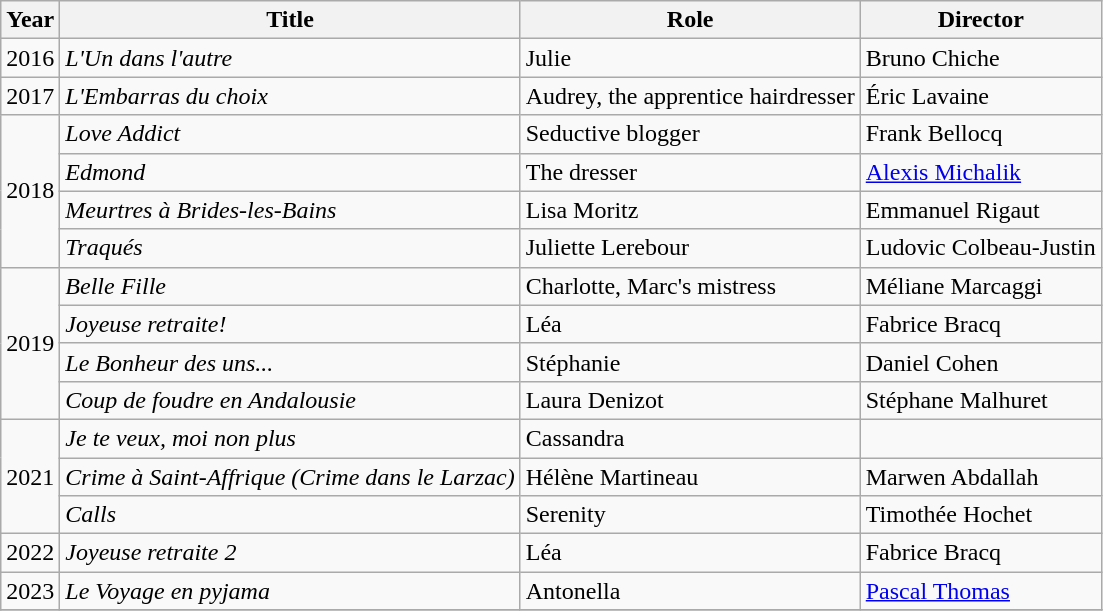<table class="wikitable">
<tr>
<th>Year</th>
<th>Title</th>
<th>Role</th>
<th>Director</th>
</tr>
<tr>
<td>2016</td>
<td><em>L'Un dans l'autre</em></td>
<td>Julie</td>
<td>Bruno Chiche</td>
</tr>
<tr>
<td>2017</td>
<td><em>L'Embarras du choix</em></td>
<td>Audrey, the apprentice hairdresser</td>
<td>Éric Lavaine</td>
</tr>
<tr>
<td rowspan="4">2018</td>
<td><em>Love Addict</em></td>
<td>Seductive blogger</td>
<td>Frank Bellocq</td>
</tr>
<tr>
<td><em>Edmond</em></td>
<td>The dresser</td>
<td><a href='#'>Alexis Michalik</a></td>
</tr>
<tr>
<td><em>Meurtres à Brides-les-Bains</em></td>
<td>Lisa Moritz</td>
<td>Emmanuel Rigaut</td>
</tr>
<tr>
<td><em>Traqués</em></td>
<td>Juliette Lerebour</td>
<td>Ludovic Colbeau-Justin</td>
</tr>
<tr>
<td rowspan="4">2019</td>
<td><em>Belle Fille</em></td>
<td>Charlotte, Marc's mistress</td>
<td>Méliane Marcaggi</td>
</tr>
<tr>
<td><em>Joyeuse retraite!</em></td>
<td>Léa</td>
<td>Fabrice Bracq</td>
</tr>
<tr>
<td><em>Le Bonheur des uns...</em></td>
<td>Stéphanie</td>
<td>Daniel Cohen</td>
</tr>
<tr>
<td><em>Coup de foudre en Andalousie</em></td>
<td>Laura Denizot</td>
<td>Stéphane Malhuret</td>
</tr>
<tr>
<td rowspan="3">2021</td>
<td><em>Je te veux, moi non plus</em></td>
<td>Cassandra</td>
<td></td>
</tr>
<tr>
<td><em>Crime à Saint-Affrique (Crime dans le Larzac)</em></td>
<td>Hélène Martineau</td>
<td>Marwen Abdallah</td>
</tr>
<tr>
<td><em>Calls</em></td>
<td>Serenity</td>
<td>Timothée Hochet</td>
</tr>
<tr>
<td>2022</td>
<td><em>Joyeuse retraite 2</em></td>
<td>Léa</td>
<td>Fabrice Bracq</td>
</tr>
<tr>
<td>2023</td>
<td><em>Le Voyage en pyjama</em></td>
<td>Antonella</td>
<td><a href='#'>Pascal Thomas</a></td>
</tr>
<tr>
</tr>
</table>
